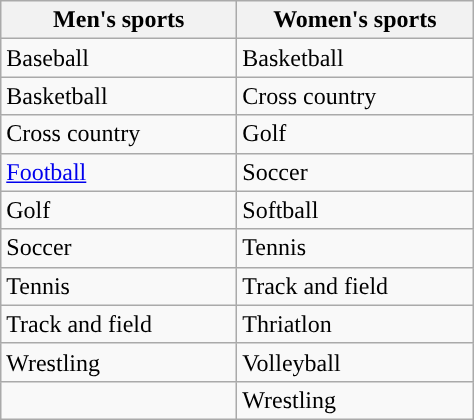<table class="wikitable"; style= "text-align: ">
<tr>
<th width=150px>Men's sports</th>
<th width=150px>Women's sports</th>
</tr>
<tr>
<td>Baseball</td>
<td>Basketball</td>
</tr>
<tr>
<td>Basketball</td>
<td>Cross country</td>
</tr>
<tr>
<td>Cross country</td>
<td>Golf</td>
</tr>
<tr>
<td><a href='#'>Football</a></td>
<td>Soccer</td>
</tr>
<tr>
<td>Golf</td>
<td>Softball</td>
</tr>
<tr>
<td>Soccer</td>
<td>Tennis</td>
</tr>
<tr>
<td>Tennis</td>
<td>Track and field</td>
</tr>
<tr>
<td>Track and field</td>
<td>Thriatlon</td>
</tr>
<tr>
<td>Wrestling</td>
<td>Volleyball</td>
</tr>
<tr>
<td></td>
<td>Wrestling</td>
</tr>
</table>
